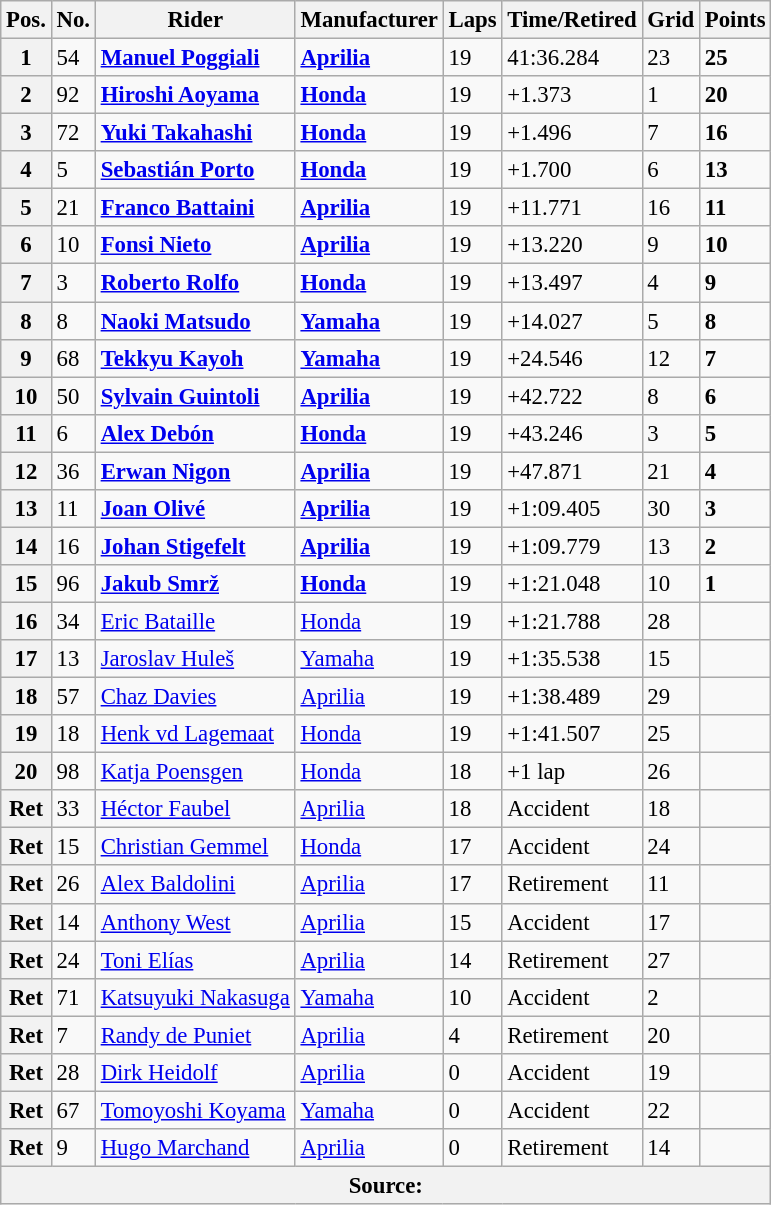<table class="wikitable" style="font-size: 95%;">
<tr>
<th>Pos.</th>
<th>No.</th>
<th>Rider</th>
<th>Manufacturer</th>
<th>Laps</th>
<th>Time/Retired</th>
<th>Grid</th>
<th>Points</th>
</tr>
<tr>
<th>1</th>
<td>54</td>
<td> <strong><a href='#'>Manuel Poggiali</a></strong></td>
<td><strong><a href='#'>Aprilia</a></strong></td>
<td>19</td>
<td>41:36.284</td>
<td>23</td>
<td><strong>25</strong></td>
</tr>
<tr>
<th>2</th>
<td>92</td>
<td> <strong><a href='#'>Hiroshi Aoyama</a></strong></td>
<td><strong><a href='#'>Honda</a></strong></td>
<td>19</td>
<td>+1.373</td>
<td>1</td>
<td><strong>20</strong></td>
</tr>
<tr>
<th>3</th>
<td>72</td>
<td> <strong><a href='#'>Yuki Takahashi</a></strong></td>
<td><strong><a href='#'>Honda</a></strong></td>
<td>19</td>
<td>+1.496</td>
<td>7</td>
<td><strong>16</strong></td>
</tr>
<tr>
<th>4</th>
<td>5</td>
<td> <strong><a href='#'>Sebastián Porto</a></strong></td>
<td><strong><a href='#'>Honda</a></strong></td>
<td>19</td>
<td>+1.700</td>
<td>6</td>
<td><strong>13</strong></td>
</tr>
<tr>
<th>5</th>
<td>21</td>
<td> <strong><a href='#'>Franco Battaini</a></strong></td>
<td><strong><a href='#'>Aprilia</a></strong></td>
<td>19</td>
<td>+11.771</td>
<td>16</td>
<td><strong>11</strong></td>
</tr>
<tr>
<th>6</th>
<td>10</td>
<td> <strong><a href='#'>Fonsi Nieto</a></strong></td>
<td><strong><a href='#'>Aprilia</a></strong></td>
<td>19</td>
<td>+13.220</td>
<td>9</td>
<td><strong>10</strong></td>
</tr>
<tr>
<th>7</th>
<td>3</td>
<td> <strong><a href='#'>Roberto Rolfo</a></strong></td>
<td><strong><a href='#'>Honda</a></strong></td>
<td>19</td>
<td>+13.497</td>
<td>4</td>
<td><strong>9</strong></td>
</tr>
<tr>
<th>8</th>
<td>8</td>
<td> <strong><a href='#'>Naoki Matsudo</a></strong></td>
<td><strong><a href='#'>Yamaha</a></strong></td>
<td>19</td>
<td>+14.027</td>
<td>5</td>
<td><strong>8</strong></td>
</tr>
<tr>
<th>9</th>
<td>68</td>
<td> <strong><a href='#'>Tekkyu Kayoh</a></strong></td>
<td><strong><a href='#'>Yamaha</a></strong></td>
<td>19</td>
<td>+24.546</td>
<td>12</td>
<td><strong>7</strong></td>
</tr>
<tr>
<th>10</th>
<td>50</td>
<td> <strong><a href='#'>Sylvain Guintoli</a></strong></td>
<td><strong><a href='#'>Aprilia</a></strong></td>
<td>19</td>
<td>+42.722</td>
<td>8</td>
<td><strong>6</strong></td>
</tr>
<tr>
<th>11</th>
<td>6</td>
<td> <strong><a href='#'>Alex Debón</a></strong></td>
<td><strong><a href='#'>Honda</a></strong></td>
<td>19</td>
<td>+43.246</td>
<td>3</td>
<td><strong>5</strong></td>
</tr>
<tr>
<th>12</th>
<td>36</td>
<td> <strong><a href='#'>Erwan Nigon</a></strong></td>
<td><strong><a href='#'>Aprilia</a></strong></td>
<td>19</td>
<td>+47.871</td>
<td>21</td>
<td><strong>4</strong></td>
</tr>
<tr>
<th>13</th>
<td>11</td>
<td> <strong><a href='#'>Joan Olivé</a></strong></td>
<td><strong><a href='#'>Aprilia</a></strong></td>
<td>19</td>
<td>+1:09.405</td>
<td>30</td>
<td><strong>3</strong></td>
</tr>
<tr>
<th>14</th>
<td>16</td>
<td> <strong><a href='#'>Johan Stigefelt</a></strong></td>
<td><strong><a href='#'>Aprilia</a></strong></td>
<td>19</td>
<td>+1:09.779</td>
<td>13</td>
<td><strong>2</strong></td>
</tr>
<tr>
<th>15</th>
<td>96</td>
<td> <strong><a href='#'>Jakub Smrž</a></strong></td>
<td><strong><a href='#'>Honda</a></strong></td>
<td>19</td>
<td>+1:21.048</td>
<td>10</td>
<td><strong>1</strong></td>
</tr>
<tr>
<th>16</th>
<td>34</td>
<td> <a href='#'>Eric Bataille</a></td>
<td><a href='#'>Honda</a></td>
<td>19</td>
<td>+1:21.788</td>
<td>28</td>
<td></td>
</tr>
<tr>
<th>17</th>
<td>13</td>
<td> <a href='#'>Jaroslav Huleš</a></td>
<td><a href='#'>Yamaha</a></td>
<td>19</td>
<td>+1:35.538</td>
<td>15</td>
<td></td>
</tr>
<tr>
<th>18</th>
<td>57</td>
<td> <a href='#'>Chaz Davies</a></td>
<td><a href='#'>Aprilia</a></td>
<td>19</td>
<td>+1:38.489</td>
<td>29</td>
<td></td>
</tr>
<tr>
<th>19</th>
<td>18</td>
<td> <a href='#'>Henk vd Lagemaat</a></td>
<td><a href='#'>Honda</a></td>
<td>19</td>
<td>+1:41.507</td>
<td>25</td>
<td></td>
</tr>
<tr>
<th>20</th>
<td>98</td>
<td> <a href='#'>Katja Poensgen</a></td>
<td><a href='#'>Honda</a></td>
<td>18</td>
<td>+1 lap</td>
<td>26</td>
<td></td>
</tr>
<tr>
<th>Ret</th>
<td>33</td>
<td> <a href='#'>Héctor Faubel</a></td>
<td><a href='#'>Aprilia</a></td>
<td>18</td>
<td>Accident</td>
<td>18</td>
<td></td>
</tr>
<tr>
<th>Ret</th>
<td>15</td>
<td> <a href='#'>Christian Gemmel</a></td>
<td><a href='#'>Honda</a></td>
<td>17</td>
<td>Accident</td>
<td>24</td>
<td></td>
</tr>
<tr>
<th>Ret</th>
<td>26</td>
<td> <a href='#'>Alex Baldolini</a></td>
<td><a href='#'>Aprilia</a></td>
<td>17</td>
<td>Retirement</td>
<td>11</td>
<td></td>
</tr>
<tr>
<th>Ret</th>
<td>14</td>
<td> <a href='#'>Anthony West</a></td>
<td><a href='#'>Aprilia</a></td>
<td>15</td>
<td>Accident</td>
<td>17</td>
<td></td>
</tr>
<tr>
<th>Ret</th>
<td>24</td>
<td> <a href='#'>Toni Elías</a></td>
<td><a href='#'>Aprilia</a></td>
<td>14</td>
<td>Retirement</td>
<td>27</td>
<td></td>
</tr>
<tr>
<th>Ret</th>
<td>71</td>
<td> <a href='#'>Katsuyuki Nakasuga</a></td>
<td><a href='#'>Yamaha</a></td>
<td>10</td>
<td>Accident</td>
<td>2</td>
<td></td>
</tr>
<tr>
<th>Ret</th>
<td>7</td>
<td> <a href='#'>Randy de Puniet</a></td>
<td><a href='#'>Aprilia</a></td>
<td>4</td>
<td>Retirement</td>
<td>20</td>
<td></td>
</tr>
<tr>
<th>Ret</th>
<td>28</td>
<td> <a href='#'>Dirk Heidolf</a></td>
<td><a href='#'>Aprilia</a></td>
<td>0</td>
<td>Accident</td>
<td>19</td>
<td></td>
</tr>
<tr>
<th>Ret</th>
<td>67</td>
<td> <a href='#'>Tomoyoshi Koyama</a></td>
<td><a href='#'>Yamaha</a></td>
<td>0</td>
<td>Accident</td>
<td>22</td>
<td></td>
</tr>
<tr>
<th>Ret</th>
<td>9</td>
<td> <a href='#'>Hugo Marchand</a></td>
<td><a href='#'>Aprilia</a></td>
<td>0</td>
<td>Retirement</td>
<td>14</td>
<td></td>
</tr>
<tr>
<th colspan=8>Source: </th>
</tr>
</table>
